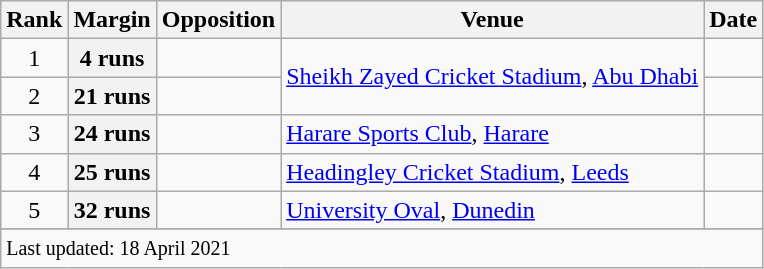<table class="wikitable plainrowheaders sortable">
<tr>
<th scope="col">Rank</th>
<th scope="col">Margin</th>
<th scope="col">Opposition</th>
<th scope="col">Venue</th>
<th scope="col">Date</th>
</tr>
<tr>
<td align="center">1</td>
<th scope="row" style="text-align:center;">4 runs</th>
<td></td>
<td rowspan=2><a href='#'>Sheikh Zayed Cricket Stadium</a>, <a href='#'>Abu Dhabi</a></td>
<td></td>
</tr>
<tr>
<td align="center">2</td>
<th scope="row" style="text-align:center;">21 runs</th>
<td></td>
<td></td>
</tr>
<tr>
<td align="center">3</td>
<th scope="row" style="text-align:center;">24 runs</th>
<td></td>
<td><a href='#'>Harare Sports Club</a>, <a href='#'>Harare</a></td>
<td></td>
</tr>
<tr>
<td align="center">4</td>
<th scope="row" style="text-align:center;">25 runs</th>
<td></td>
<td><a href='#'>Headingley Cricket Stadium</a>, <a href='#'>Leeds</a></td>
<td></td>
</tr>
<tr>
<td align="center">5</td>
<th scope="row" style="text-align:center;">32 runs</th>
<td></td>
<td><a href='#'>University Oval</a>, <a href='#'>Dunedin</a></td>
<td></td>
</tr>
<tr>
</tr>
<tr class="sortbottom">
<td colspan="5"><small>Last updated: 18 April 2021</small></td>
</tr>
</table>
